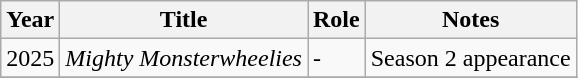<table class="wikitable sortable">
<tr>
<th>Year</th>
<th>Title</th>
<th>Role</th>
<th class="unsortable">Notes</th>
</tr>
<tr>
<td rowspan="1">2025</td>
<td><em>Mighty Monsterwheelies</em></td>
<td>-</td>
<td> Season 2 appearance</td>
</tr>
<tr>
</tr>
</table>
